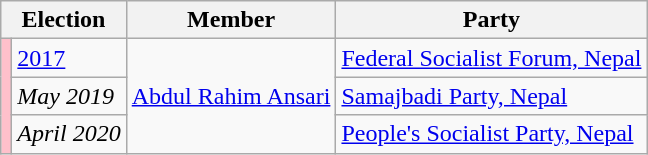<table class="wikitable">
<tr>
<th colspan="2">Election</th>
<th>Member</th>
<th>Party</th>
</tr>
<tr>
<td rowspan="3" style="background-color:pink"></td>
<td><a href='#'>2017</a></td>
<td rowspan="3"><a href='#'>Abdul Rahim Ansari</a></td>
<td><a href='#'>Federal Socialist Forum, Nepal</a></td>
</tr>
<tr>
<td><em>May 2019</em></td>
<td><a href='#'>Samajbadi Party, Nepal</a></td>
</tr>
<tr>
<td><em>April 2020</em></td>
<td><a href='#'>People's Socialist Party, Nepal</a></td>
</tr>
</table>
